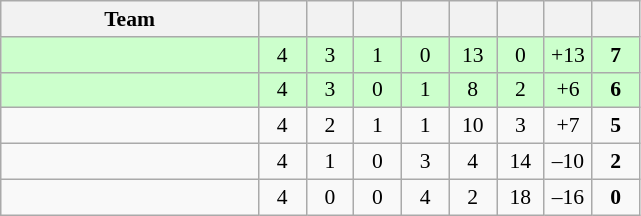<table class="wikitable" style="text-align: center; font-size: 90%;">
<tr>
<th width="165">Team</th>
<th width="25"></th>
<th width="25"></th>
<th width="25"></th>
<th width="25"></th>
<th width="25"></th>
<th width="25"></th>
<th width="25"></th>
<th width="25"></th>
</tr>
<tr style="background:#ccffcc">
<td style="text-align:left"></td>
<td>4</td>
<td>3</td>
<td>1</td>
<td>0</td>
<td>13</td>
<td>0</td>
<td>+13</td>
<td><strong>7</strong></td>
</tr>
<tr style="background:#ccffcc">
<td style="text-align:left"></td>
<td>4</td>
<td>3</td>
<td>0</td>
<td>1</td>
<td>8</td>
<td>2</td>
<td>+6</td>
<td><strong>6</strong></td>
</tr>
<tr>
<td style="text-align:left"></td>
<td>4</td>
<td>2</td>
<td>1</td>
<td>1</td>
<td>10</td>
<td>3</td>
<td>+7</td>
<td><strong>5</strong></td>
</tr>
<tr>
<td style="text-align:left"></td>
<td>4</td>
<td>1</td>
<td>0</td>
<td>3</td>
<td>4</td>
<td>14</td>
<td>–10</td>
<td><strong>2</strong></td>
</tr>
<tr>
<td style="text-align:left"></td>
<td>4</td>
<td>0</td>
<td>0</td>
<td>4</td>
<td>2</td>
<td>18</td>
<td>–16</td>
<td><strong>0</strong></td>
</tr>
</table>
